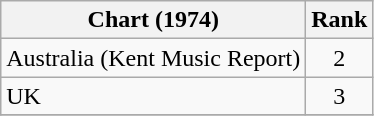<table class="wikitable">
<tr>
<th>Chart (1974)</th>
<th style="text-align:center;">Rank</th>
</tr>
<tr>
<td>Australia (Kent Music Report)</td>
<td style="text-align:center;">2</td>
</tr>
<tr>
<td>UK</td>
<td style="text-align:center;">3</td>
</tr>
<tr>
</tr>
</table>
